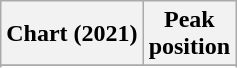<table class="wikitable sortable plainrowheaders" style="text-align:center">
<tr>
<th scope=col>Chart (2021)</th>
<th scope=col>Peak<br>position</th>
</tr>
<tr>
</tr>
<tr>
</tr>
</table>
